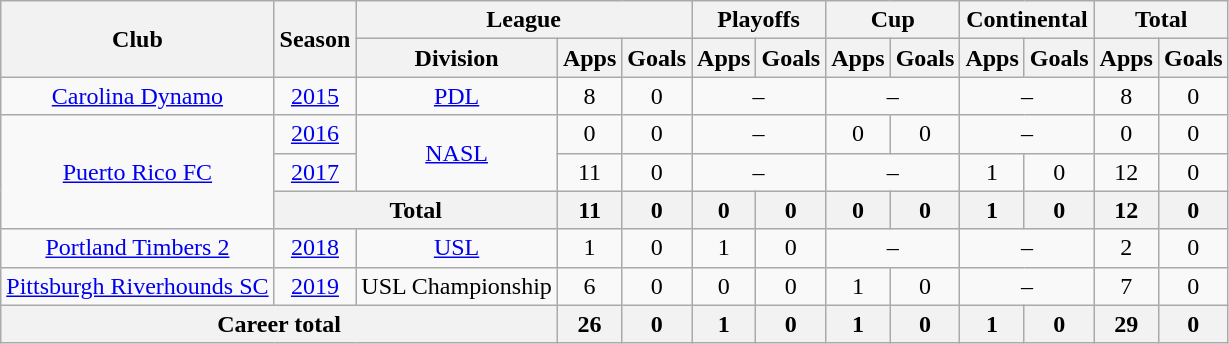<table class="wikitable" style="text-align: center">
<tr>
<th rowspan=2>Club</th>
<th rowspan=2>Season</th>
<th colspan=3>League</th>
<th colspan=2>Playoffs</th>
<th colspan=2>Cup</th>
<th colspan=2>Continental</th>
<th colspan=2>Total</th>
</tr>
<tr>
<th>Division</th>
<th>Apps</th>
<th>Goals</th>
<th>Apps</th>
<th>Goals</th>
<th>Apps</th>
<th>Goals</th>
<th>Apps</th>
<th>Goals</th>
<th>Apps</th>
<th>Goals</th>
</tr>
<tr>
<td><a href='#'>Carolina Dynamo</a></td>
<td><a href='#'>2015</a></td>
<td><a href='#'>PDL</a></td>
<td>8</td>
<td>0</td>
<td colspan=2>–</td>
<td colspan=2>–</td>
<td colspan=2>–</td>
<td>8</td>
<td>0</td>
</tr>
<tr>
<td rowspan=3><a href='#'>Puerto Rico FC</a></td>
<td><a href='#'>2016</a></td>
<td rowspan=2><a href='#'>NASL</a></td>
<td>0</td>
<td>0</td>
<td colspan=2>–</td>
<td>0</td>
<td>0</td>
<td colspan=2>–</td>
<td>0</td>
<td>0</td>
</tr>
<tr>
<td><a href='#'>2017</a></td>
<td>11</td>
<td>0</td>
<td colspan=2>–</td>
<td colspan=2>–</td>
<td>1</td>
<td>0</td>
<td>12</td>
<td>0</td>
</tr>
<tr>
<th colspan=2>Total</th>
<th>11</th>
<th>0</th>
<th>0</th>
<th>0</th>
<th>0</th>
<th>0</th>
<th>1</th>
<th>0</th>
<th>12</th>
<th>0</th>
</tr>
<tr>
<td><a href='#'>Portland Timbers 2</a></td>
<td><a href='#'>2018</a></td>
<td><a href='#'>USL</a></td>
<td>1</td>
<td>0</td>
<td>1</td>
<td>0</td>
<td colspan=2>–</td>
<td colspan=2>–</td>
<td>2</td>
<td>0</td>
</tr>
<tr>
<td><a href='#'>Pittsburgh Riverhounds SC</a></td>
<td><a href='#'>2019</a></td>
<td>USL Championship</td>
<td>6</td>
<td>0</td>
<td>0</td>
<td>0</td>
<td>1</td>
<td>0</td>
<td colspan=2>–</td>
<td>7</td>
<td>0</td>
</tr>
<tr>
<th colspan=3>Career total</th>
<th>26</th>
<th>0</th>
<th>1</th>
<th>0</th>
<th>1</th>
<th>0</th>
<th>1</th>
<th>0</th>
<th>29</th>
<th>0</th>
</tr>
</table>
